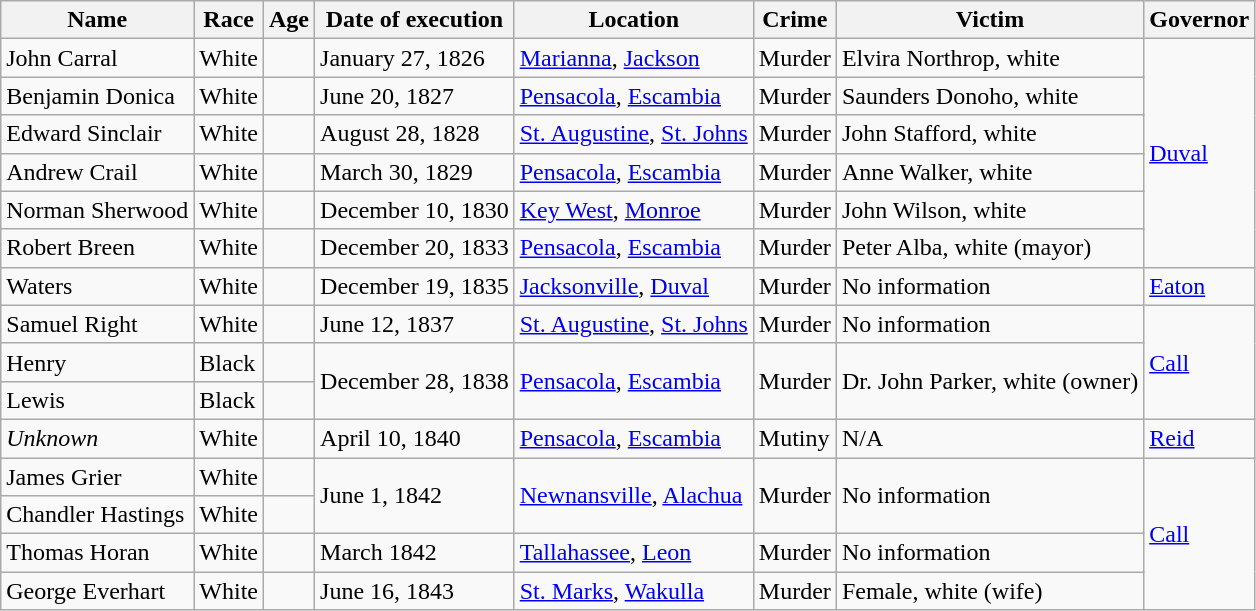<table class="wikitable sortable">
<tr>
<th>Name</th>
<th>Race</th>
<th>Age</th>
<th>Date of execution</th>
<th>Location</th>
<th>Crime</th>
<th>Victim</th>
<th>Governor</th>
</tr>
<tr>
<td>John Carral</td>
<td>White</td>
<td></td>
<td>January 27, 1826</td>
<td><a href='#'>Marianna</a>, <a href='#'>Jackson</a></td>
<td>Murder</td>
<td>Elvira Northrop, white</td>
<td rowspan="6"><a href='#'>Duval</a></td>
</tr>
<tr>
<td>Benjamin Donica</td>
<td>White</td>
<td></td>
<td>June 20, 1827</td>
<td><a href='#'>Pensacola</a>, <a href='#'>Escambia</a></td>
<td>Murder</td>
<td>Saunders Donoho, white</td>
</tr>
<tr>
<td>Edward Sinclair</td>
<td>White</td>
<td></td>
<td>August 28, 1828</td>
<td><a href='#'>St. Augustine</a>, <a href='#'>St. Johns</a></td>
<td>Murder</td>
<td>John Stafford, white</td>
</tr>
<tr>
<td>Andrew Crail</td>
<td>White</td>
<td></td>
<td>March 30, 1829</td>
<td><a href='#'>Pensacola</a>, <a href='#'>Escambia</a></td>
<td>Murder</td>
<td>Anne Walker, white</td>
</tr>
<tr>
<td>Norman Sherwood</td>
<td>White</td>
<td></td>
<td>December 10, 1830</td>
<td><a href='#'>Key West</a>, <a href='#'>Monroe</a></td>
<td>Murder</td>
<td>John Wilson, white</td>
</tr>
<tr>
<td>Robert Breen</td>
<td>White</td>
<td></td>
<td>December 20, 1833</td>
<td><a href='#'>Pensacola</a>, <a href='#'>Escambia</a></td>
<td>Murder</td>
<td>Peter Alba, white (mayor)</td>
</tr>
<tr>
<td>Waters</td>
<td>White</td>
<td></td>
<td>December 19, 1835</td>
<td><a href='#'>Jacksonville</a>, <a href='#'>Duval</a></td>
<td>Murder</td>
<td>No information</td>
<td><a href='#'>Eaton</a></td>
</tr>
<tr>
<td>Samuel Right</td>
<td>White</td>
<td></td>
<td>June 12, 1837</td>
<td><a href='#'>St. Augustine</a>, <a href='#'>St. Johns</a></td>
<td>Murder</td>
<td>No information</td>
<td rowspan="3"><a href='#'>Call</a></td>
</tr>
<tr>
<td>Henry</td>
<td>Black</td>
<td></td>
<td rowspan="2">December 28, 1838</td>
<td rowspan="2"><a href='#'>Pensacola</a>, <a href='#'>Escambia</a></td>
<td rowspan="2">Murder</td>
<td rowspan="2">Dr. John Parker, white (owner)</td>
</tr>
<tr>
<td>Lewis</td>
<td>Black</td>
<td></td>
</tr>
<tr>
<td><em>Unknown</em></td>
<td>White</td>
<td></td>
<td>April 10, 1840</td>
<td><a href='#'>Pensacola</a>, <a href='#'>Escambia</a></td>
<td>Mutiny</td>
<td>N/A</td>
<td><a href='#'>Reid</a></td>
</tr>
<tr>
<td>James Grier</td>
<td>White</td>
<td></td>
<td rowspan="2">June 1, 1842</td>
<td rowspan="2"><a href='#'>Newnansville</a>, <a href='#'>Alachua</a></td>
<td rowspan="2">Murder</td>
<td rowspan="2">No information</td>
<td rowspan="4"><a href='#'>Call</a></td>
</tr>
<tr>
<td>Chandler Hastings</td>
<td>White</td>
<td></td>
</tr>
<tr>
<td>Thomas Horan</td>
<td>White</td>
<td></td>
<td>March 1842</td>
<td><a href='#'>Tallahassee</a>, <a href='#'>Leon</a></td>
<td>Murder</td>
<td>No information</td>
</tr>
<tr>
<td>George Everhart</td>
<td>White</td>
<td></td>
<td>June 16, 1843</td>
<td><a href='#'>St. Marks</a>, <a href='#'>Wakulla</a></td>
<td>Murder</td>
<td>Female, white (wife)</td>
</tr>
</table>
